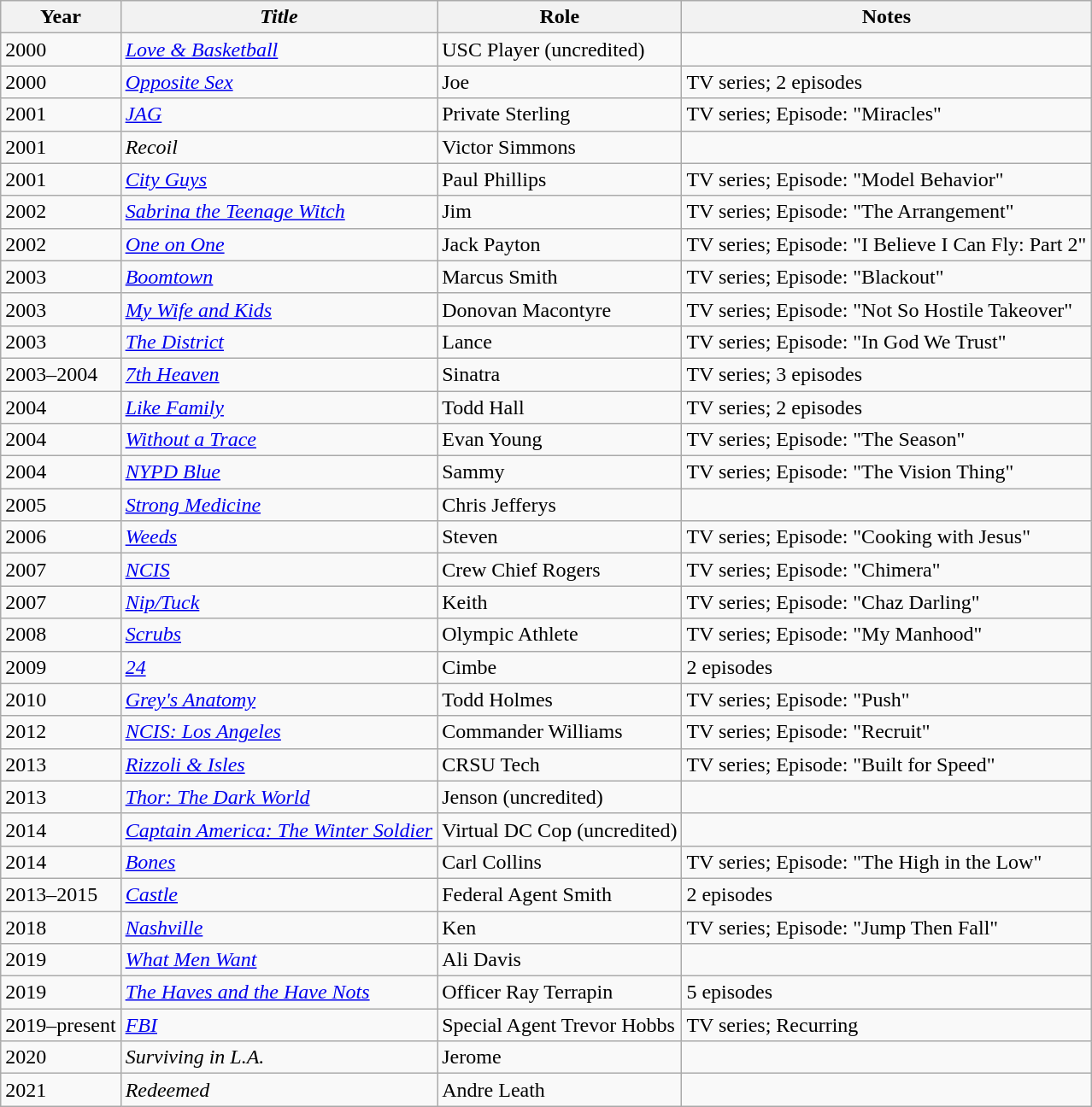<table class="wikitable">
<tr>
<th>Year</th>
<th><em>Title</em></th>
<th>Role</th>
<th>Notes</th>
</tr>
<tr>
<td>2000</td>
<td><em><a href='#'>Love & Basketball</a></em></td>
<td>USC Player (uncredited)</td>
<td></td>
</tr>
<tr>
<td>2000</td>
<td><a href='#'><em>Opposite Sex</em></a></td>
<td>Joe</td>
<td>TV series; 2 episodes</td>
</tr>
<tr>
<td>2001</td>
<td><a href='#'><em>JAG</em></a></td>
<td>Private Sterling</td>
<td>TV series; Episode: "Miracles"</td>
</tr>
<tr>
<td>2001</td>
<td><em>Recoil</em></td>
<td>Victor Simmons</td>
<td></td>
</tr>
<tr>
<td>2001</td>
<td><em><a href='#'>City Guys</a></em></td>
<td>Paul Phillips</td>
<td>TV series; Episode: "Model Behavior"</td>
</tr>
<tr>
<td>2002</td>
<td><a href='#'><em>Sabrina the Teenage Witch</em></a></td>
<td>Jim</td>
<td>TV series; Episode: "The Arrangement"</td>
</tr>
<tr>
<td>2002</td>
<td><a href='#'><em>One on One</em></a></td>
<td>Jack Payton</td>
<td>TV series; Episode: "I Believe I Can Fly: Part 2"</td>
</tr>
<tr>
<td>2003</td>
<td><a href='#'><em>Boomtown</em></a></td>
<td>Marcus Smith</td>
<td>TV series; Episode: "Blackout"</td>
</tr>
<tr>
<td>2003</td>
<td><em><a href='#'>My Wife and Kids</a></em></td>
<td>Donovan Macontyre</td>
<td>TV series; Episode: "Not So Hostile Takeover"</td>
</tr>
<tr>
<td>2003</td>
<td><em><a href='#'>The District</a></em></td>
<td>Lance</td>
<td>TV series; Episode: "In God We Trust"</td>
</tr>
<tr>
<td>2003–2004</td>
<td><a href='#'><em>7th Heaven</em></a></td>
<td>Sinatra</td>
<td>TV series; 3 episodes</td>
</tr>
<tr>
<td>2004</td>
<td><em><a href='#'>Like Family</a></em></td>
<td>Todd Hall</td>
<td>TV series; 2 episodes</td>
</tr>
<tr>
<td>2004</td>
<td><em><a href='#'>Without a Trace</a></em></td>
<td>Evan Young</td>
<td>TV series; Episode: "The Season"</td>
</tr>
<tr>
<td>2004</td>
<td><em><a href='#'>NYPD Blue</a></em></td>
<td>Sammy</td>
<td>TV series; Episode: "The Vision Thing"</td>
</tr>
<tr>
<td>2005</td>
<td><em><a href='#'>Strong Medicine</a></em></td>
<td>Chris Jefferys</td>
<td></td>
</tr>
<tr>
<td>2006</td>
<td><a href='#'><em>Weeds</em></a></td>
<td>Steven</td>
<td>TV series; Episode: "Cooking with Jesus"</td>
</tr>
<tr>
<td>2007</td>
<td><a href='#'><em>NCIS</em></a></td>
<td>Crew Chief Rogers</td>
<td>TV series; Episode: "Chimera"</td>
</tr>
<tr>
<td>2007</td>
<td><em><a href='#'>Nip/Tuck</a></em></td>
<td>Keith</td>
<td>TV series; Episode: "Chaz Darling"</td>
</tr>
<tr>
<td>2008</td>
<td><a href='#'><em>Scrubs</em></a></td>
<td>Olympic Athlete</td>
<td>TV series; Episode: "My Manhood"</td>
</tr>
<tr>
<td>2009</td>
<td><em><a href='#'>24</a></em></td>
<td>Cimbe</td>
<td>2 episodes</td>
</tr>
<tr>
<td>2010</td>
<td><em><a href='#'>Grey's Anatomy</a></em></td>
<td>Todd Holmes</td>
<td>TV series; Episode: "Push"</td>
</tr>
<tr>
<td>2012</td>
<td><em><a href='#'>NCIS: Los Angeles</a></em></td>
<td>Commander Williams</td>
<td>TV series; Episode: "Recruit"</td>
</tr>
<tr>
<td>2013</td>
<td><em><a href='#'>Rizzoli & Isles</a></em></td>
<td>CRSU Tech</td>
<td>TV series; Episode: "Built for Speed"</td>
</tr>
<tr>
<td>2013</td>
<td><em><a href='#'>Thor: The Dark World</a></em></td>
<td>Jenson (uncredited)</td>
<td></td>
</tr>
<tr>
<td>2014</td>
<td><em><a href='#'>Captain America: The Winter Soldier</a></em></td>
<td>Virtual DC Cop (uncredited)</td>
<td></td>
</tr>
<tr>
<td>2014</td>
<td><a href='#'><em>Bones</em></a></td>
<td>Carl Collins</td>
<td>TV series; Episode: "The High in the Low"</td>
</tr>
<tr>
<td>2013–2015</td>
<td><a href='#'><em>Castle</em></a></td>
<td>Federal Agent Smith</td>
<td>2 episodes</td>
</tr>
<tr>
<td>2018</td>
<td><a href='#'><em>Nashville</em></a></td>
<td>Ken</td>
<td>TV series; Episode: "Jump Then Fall"</td>
</tr>
<tr>
<td>2019</td>
<td><em><a href='#'>What Men Want</a></em></td>
<td>Ali Davis</td>
<td></td>
</tr>
<tr>
<td>2019</td>
<td><em><a href='#'>The Haves and the Have Nots</a></em></td>
<td>Officer Ray Terrapin</td>
<td>5 episodes</td>
</tr>
<tr>
<td>2019–present</td>
<td><a href='#'><em>FBI</em></a></td>
<td>Special Agent Trevor Hobbs</td>
<td>TV series; Recurring</td>
</tr>
<tr>
<td>2020</td>
<td><em>Surviving in L.A.</em></td>
<td>Jerome</td>
<td></td>
</tr>
<tr>
<td>2021</td>
<td><em>Redeemed</em></td>
<td>Andre Leath</td>
<td></td>
</tr>
</table>
